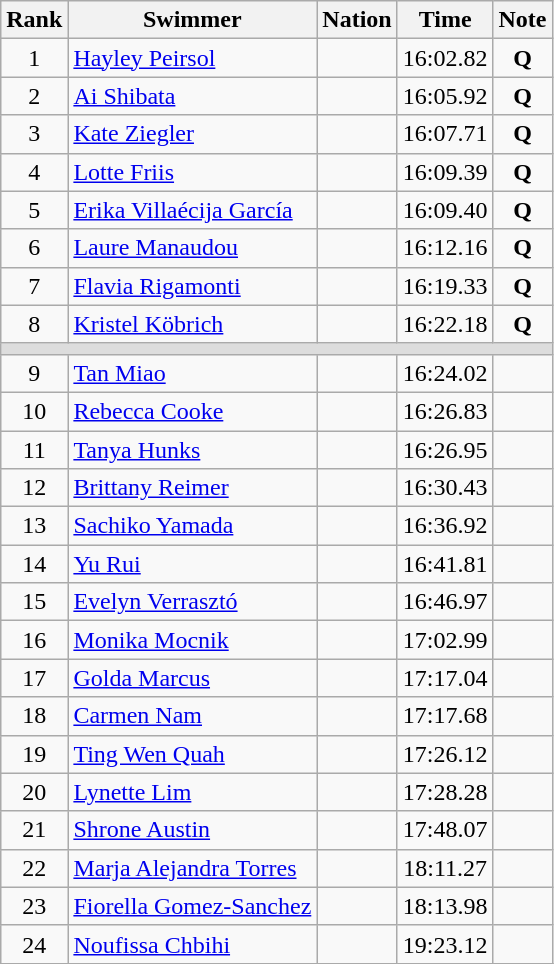<table class="wikitable" style="text-align:center">
<tr>
<th>Rank</th>
<th>Swimmer</th>
<th>Nation</th>
<th>Time</th>
<th>Note</th>
</tr>
<tr>
<td>1</td>
<td align=left><a href='#'>Hayley Peirsol</a></td>
<td align=left></td>
<td>16:02.82</td>
<td><strong>Q</strong></td>
</tr>
<tr>
<td>2</td>
<td align=left><a href='#'>Ai Shibata</a></td>
<td align=left></td>
<td>16:05.92</td>
<td><strong>Q</strong></td>
</tr>
<tr>
<td>3</td>
<td align=left><a href='#'>Kate Ziegler</a></td>
<td align=left></td>
<td>16:07.71</td>
<td><strong>Q</strong></td>
</tr>
<tr>
<td>4</td>
<td align=left><a href='#'>Lotte Friis</a></td>
<td align=left></td>
<td>16:09.39</td>
<td><strong>Q</strong></td>
</tr>
<tr>
<td>5</td>
<td align=left><a href='#'>Erika Villaécija García</a></td>
<td align=left></td>
<td>16:09.40</td>
<td><strong>Q</strong></td>
</tr>
<tr>
<td>6</td>
<td align=left><a href='#'>Laure Manaudou</a></td>
<td align=left></td>
<td>16:12.16</td>
<td><strong>Q</strong></td>
</tr>
<tr>
<td>7</td>
<td align=left><a href='#'>Flavia Rigamonti</a></td>
<td align=left></td>
<td>16:19.33</td>
<td><strong>Q</strong></td>
</tr>
<tr>
<td>8</td>
<td align=left><a href='#'>Kristel Köbrich</a></td>
<td align=left></td>
<td>16:22.18</td>
<td><strong>Q</strong></td>
</tr>
<tr bgcolor=#DDDDDD>
<td colspan=5></td>
</tr>
<tr>
<td>9</td>
<td align=left><a href='#'>Tan Miao</a></td>
<td align=left></td>
<td>16:24.02</td>
<td></td>
</tr>
<tr>
<td>10</td>
<td align=left><a href='#'>Rebecca Cooke</a></td>
<td align=left></td>
<td>16:26.83</td>
<td></td>
</tr>
<tr>
<td>11</td>
<td align=left><a href='#'>Tanya Hunks</a></td>
<td align=left></td>
<td>16:26.95</td>
<td></td>
</tr>
<tr>
<td>12</td>
<td align=left><a href='#'>Brittany Reimer</a></td>
<td align=left></td>
<td>16:30.43</td>
<td></td>
</tr>
<tr>
<td>13</td>
<td align=left><a href='#'>Sachiko Yamada</a></td>
<td align=left></td>
<td>16:36.92</td>
<td></td>
</tr>
<tr>
<td>14</td>
<td align=left><a href='#'>Yu Rui</a></td>
<td align=left></td>
<td>16:41.81</td>
<td></td>
</tr>
<tr>
<td>15</td>
<td align=left><a href='#'>Evelyn Verrasztó</a></td>
<td align=left></td>
<td>16:46.97</td>
<td></td>
</tr>
<tr>
<td>16</td>
<td align=left><a href='#'>Monika Mocnik</a></td>
<td align=left></td>
<td>17:02.99</td>
<td></td>
</tr>
<tr>
<td>17</td>
<td align=left><a href='#'>Golda Marcus</a></td>
<td align=left></td>
<td>17:17.04</td>
<td></td>
</tr>
<tr>
<td>18</td>
<td align=left><a href='#'>Carmen Nam</a></td>
<td align=left></td>
<td>17:17.68</td>
<td></td>
</tr>
<tr>
<td>19</td>
<td align=left><a href='#'>Ting Wen Quah</a></td>
<td align=left></td>
<td>17:26.12</td>
<td></td>
</tr>
<tr>
<td>20</td>
<td align=left><a href='#'>Lynette Lim</a></td>
<td align=left></td>
<td>17:28.28</td>
<td></td>
</tr>
<tr>
<td>21</td>
<td align=left><a href='#'>Shrone Austin</a></td>
<td align=left></td>
<td>17:48.07</td>
<td></td>
</tr>
<tr>
<td>22</td>
<td align=left><a href='#'>Marja Alejandra Torres</a></td>
<td align=left></td>
<td>18:11.27</td>
<td></td>
</tr>
<tr>
<td>23</td>
<td align=left><a href='#'>Fiorella Gomez-Sanchez</a></td>
<td align=left></td>
<td>18:13.98</td>
<td></td>
</tr>
<tr>
<td>24</td>
<td align=left><a href='#'>Noufissa Chbihi</a></td>
<td align=left></td>
<td>19:23.12</td>
<td></td>
</tr>
<tr>
</tr>
</table>
